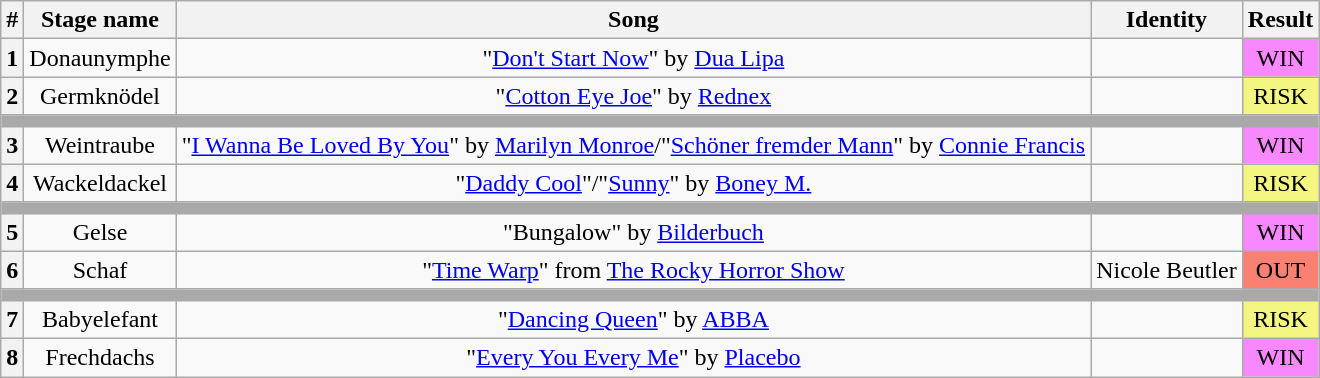<table class="wikitable plainrowheaders" style="text-align: center;">
<tr>
<th>#</th>
<th>Stage name</th>
<th>Song</th>
<th>Identity</th>
<th>Result</th>
</tr>
<tr>
<th>1</th>
<td>Donaunymphe</td>
<td>"<a href='#'>Don't Start Now</a>" by <a href='#'>Dua Lipa</a></td>
<td></td>
<td bgcolor=#F888FD>WIN</td>
</tr>
<tr>
<th>2</th>
<td>Germknödel</td>
<td>"<a href='#'>Cotton Eye Joe</a>" by <a href='#'>Rednex</a></td>
<td></td>
<td bgcolor="#F3F781">RISK</td>
</tr>
<tr>
<td colspan="5" style="background:darkgray"></td>
</tr>
<tr>
<th>3</th>
<td>Weintraube</td>
<td>"<a href='#'>I Wanna Be Loved By You</a>" by <a href='#'>Marilyn Monroe</a>/"<a href='#'>Schöner fremder Mann</a>" by <a href='#'>Connie Francis</a></td>
<td></td>
<td bgcolor=#F888FD>WIN</td>
</tr>
<tr>
<th>4</th>
<td>Wackeldackel</td>
<td>"<a href='#'>Daddy Cool</a>"/"<a href='#'>Sunny</a>" by <a href='#'>Boney M.</a></td>
<td></td>
<td bgcolor="#F3F781">RISK</td>
</tr>
<tr>
<td colspan="5" style="background:darkgray"></td>
</tr>
<tr>
<th>5</th>
<td>Gelse</td>
<td>"Bungalow" by <a href='#'>Bilderbuch</a></td>
<td></td>
<td bgcolor=#F888FD>WIN</td>
</tr>
<tr>
<th>6</th>
<td>Schaf</td>
<td>"<a href='#'>Time Warp</a>" from <a href='#'>The Rocky Horror Show</a></td>
<td>Nicole Beutler</td>
<td bgcolor=salmon>OUT</td>
</tr>
<tr>
<td colspan="5" style="background:darkgray"></td>
</tr>
<tr>
<th>7</th>
<td>Babyelefant</td>
<td>"<a href='#'>Dancing Queen</a>" by <a href='#'>ABBA</a></td>
<td></td>
<td bgcolor="#F3F781">RISK</td>
</tr>
<tr>
<th>8</th>
<td>Frechdachs</td>
<td>"<a href='#'>Every You Every Me</a>" by <a href='#'>Placebo</a></td>
<td></td>
<td bgcolor=#F888FD>WIN</td>
</tr>
</table>
